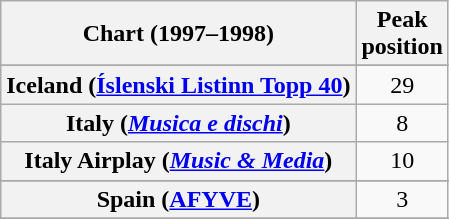<table class="wikitable sortable plainrowheaders" style="text-align:center">
<tr>
<th scope="col">Chart (1997–1998)</th>
<th scope="col">Peak<br>position</th>
</tr>
<tr>
</tr>
<tr>
</tr>
<tr>
</tr>
<tr>
</tr>
<tr>
</tr>
<tr>
<th scope="row">Iceland (<a href='#'>Íslenski Listinn Topp 40</a>)</th>
<td>29</td>
</tr>
<tr>
<th scope="row">Italy (<em><a href='#'>Musica e dischi</a></em>)</th>
<td>8</td>
</tr>
<tr>
<th scope="row">Italy Airplay (<em><a href='#'>Music & Media</a></em>)</th>
<td>10</td>
</tr>
<tr>
</tr>
<tr>
<th scope="row">Spain (<a href='#'>AFYVE</a>)</th>
<td>3</td>
</tr>
<tr>
</tr>
<tr>
</tr>
<tr>
</tr>
</table>
